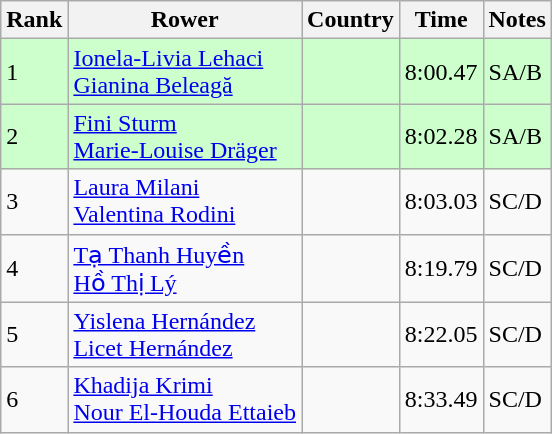<table class="wikitable">
<tr>
<th>Rank</th>
<th>Rower</th>
<th>Country</th>
<th>Time</th>
<th>Notes</th>
</tr>
<tr bgcolor=ccffcc>
<td>1</td>
<td><a href='#'>Ionela-Livia Lehaci</a><br><a href='#'>Gianina Beleagă</a></td>
<td></td>
<td>8:00.47</td>
<td>SA/B</td>
</tr>
<tr bgcolor=ccffcc>
<td>2</td>
<td><a href='#'>Fini Sturm</a><br><a href='#'>Marie-Louise Dräger</a></td>
<td></td>
<td>8:02.28</td>
<td>SA/B</td>
</tr>
<tr>
<td>3</td>
<td><a href='#'>Laura Milani</a><br><a href='#'>Valentina Rodini</a></td>
<td></td>
<td>8:03.03</td>
<td>SC/D</td>
</tr>
<tr>
<td>4</td>
<td><a href='#'>Tạ Thanh Huyền</a><br><a href='#'>Hồ Thị Lý</a></td>
<td></td>
<td>8:19.79</td>
<td>SC/D</td>
</tr>
<tr>
<td>5</td>
<td><a href='#'>Yislena Hernández</a><br><a href='#'>Licet Hernández</a></td>
<td></td>
<td>8:22.05</td>
<td>SC/D</td>
</tr>
<tr>
<td>6</td>
<td><a href='#'>Khadija Krimi</a><br><a href='#'>Nour El-Houda Ettaieb</a></td>
<td></td>
<td>8:33.49</td>
<td>SC/D</td>
</tr>
</table>
